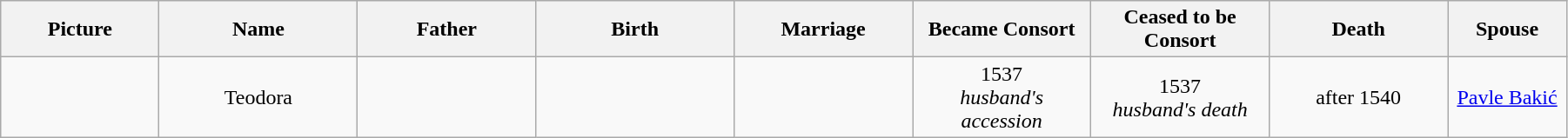<table style="width:95%;" class="wikitable">
<tr>
<th style="width:8%;">Picture</th>
<th style="width:10%;">Name</th>
<th style="width:9%;">Father</th>
<th style="width:10%;">Birth</th>
<th style="width:9%;">Marriage</th>
<th style="width:9%;">Became Consort</th>
<th style="width:9%;">Ceased to be Consort</th>
<th style="width:9%;">Death</th>
<th style="width:6%;">Spouse</th>
</tr>
<tr>
<td style="text-align:center;"></td>
<td style="text-align:center;">Teodora</td>
<td style="text-align:center;"></td>
<td style="text-align:center;"></td>
<td style="text-align:center;"></td>
<td style="text-align:center;">1537<br><em>husband's accession</em></td>
<td style="text-align:center;">1537<br><em>husband's death</em></td>
<td style="text-align:center;">after 1540</td>
<td style="text-align:center;"><a href='#'>Pavle Bakić</a></td>
</tr>
</table>
